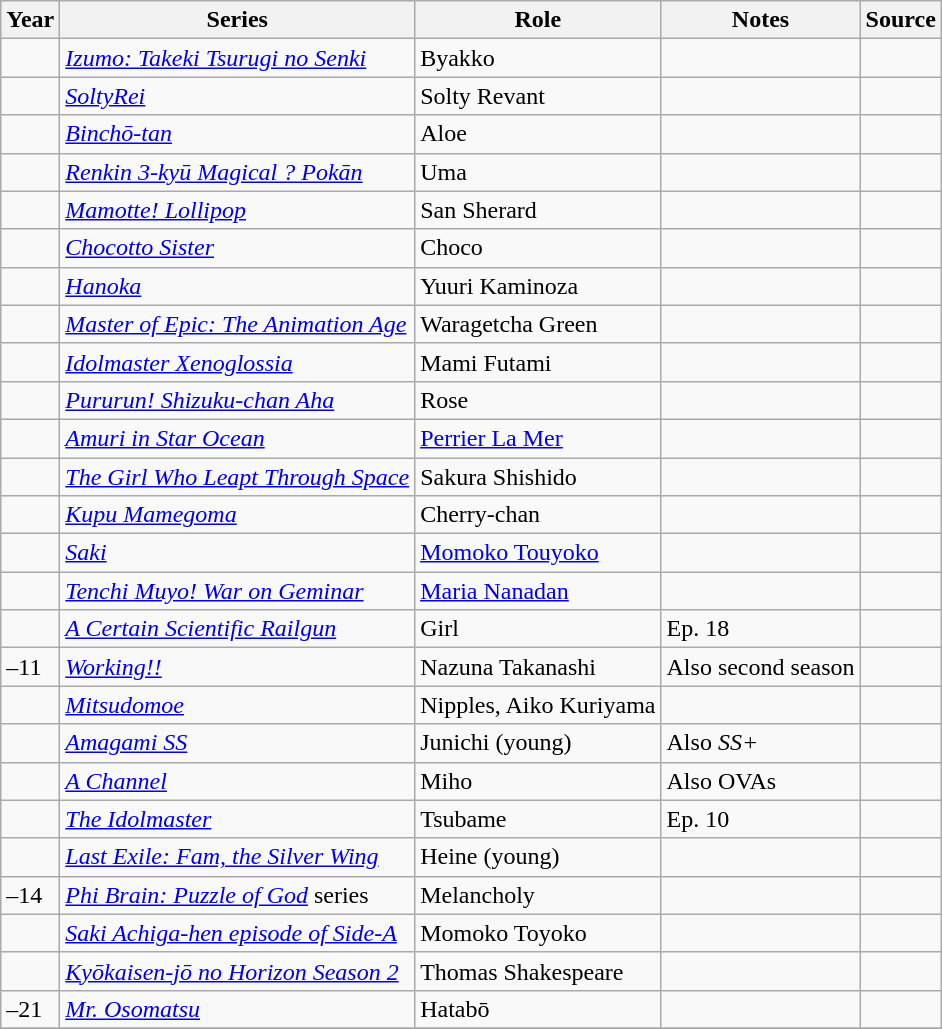<table class="wikitable sortable plainrowheaders">
<tr>
<th>Year</th>
<th>Series</th>
<th>Role</th>
<th class="unsortable">Notes</th>
<th class="unsortable">Source</th>
</tr>
<tr>
<td></td>
<td><em><a href='#'>Izumo: Takeki Tsurugi no Senki</a></em></td>
<td>Byakko</td>
<td></td>
<td></td>
</tr>
<tr>
<td></td>
<td><em><a href='#'>SoltyRei</a></em></td>
<td>Solty Revant</td>
<td></td>
<td></td>
</tr>
<tr>
<td></td>
<td><em><a href='#'>Binchō-tan</a></em></td>
<td>Aloe</td>
<td></td>
<td></td>
</tr>
<tr>
<td></td>
<td><em><a href='#'>Renkin 3-kyū Magical ? Pokān</a></em></td>
<td>Uma</td>
<td></td>
<td></td>
</tr>
<tr>
<td></td>
<td><em><a href='#'>Mamotte! Lollipop</a></em></td>
<td>San Sherard</td>
<td></td>
<td></td>
</tr>
<tr>
<td></td>
<td><em><a href='#'>Chocotto Sister</a></em></td>
<td>Choco</td>
<td></td>
<td></td>
</tr>
<tr>
<td></td>
<td><em><a href='#'>Hanoka</a></em></td>
<td>Yuuri Kaminoza</td>
<td></td>
<td></td>
</tr>
<tr>
<td></td>
<td><em><a href='#'>Master of Epic: The Animation Age</a></em></td>
<td>Waragetcha Green</td>
<td></td>
<td></td>
</tr>
<tr>
<td></td>
<td><em><a href='#'>Idolmaster Xenoglossia</a></em></td>
<td>Mami Futami</td>
<td></td>
<td></td>
</tr>
<tr>
<td></td>
<td><em><a href='#'>Pururun! Shizuku-chan Aha</a></em></td>
<td>Rose</td>
<td></td>
<td></td>
</tr>
<tr>
<td></td>
<td><em><a href='#'>Amuri in Star Ocean</a></em></td>
<td><a href='#'>Perrier La Mer</a></td>
<td></td>
<td></td>
</tr>
<tr>
<td></td>
<td><em><a href='#'>The Girl Who Leapt Through Space</a></em></td>
<td>Sakura Shishido</td>
<td></td>
<td></td>
</tr>
<tr>
<td></td>
<td><em><a href='#'>Kupu Mamegoma</a></em></td>
<td>Cherry-chan</td>
<td></td>
<td></td>
</tr>
<tr>
<td></td>
<td><em><a href='#'>Saki</a></em></td>
<td><a href='#'> Momoko Touyoko</a></td>
<td></td>
<td></td>
</tr>
<tr>
<td></td>
<td><em><a href='#'>Tenchi Muyo! War on Geminar</a></em></td>
<td><a href='#'>Maria Nanadan</a></td>
<td></td>
<td></td>
</tr>
<tr>
<td></td>
<td><em><a href='#'>A Certain Scientific Railgun</a></em></td>
<td>Girl</td>
<td>Ep. 18</td>
<td></td>
</tr>
<tr>
<td>–11</td>
<td><em><a href='#'>Working!!</a></em></td>
<td>Nazuna Takanashi</td>
<td>Also second season</td>
<td></td>
</tr>
<tr>
<td></td>
<td><em><a href='#'>Mitsudomoe</a></em></td>
<td>Nipples, Aiko Kuriyama</td>
<td></td>
<td></td>
</tr>
<tr>
<td></td>
<td><em><a href='#'>Amagami SS</a></em></td>
<td>Junichi (young)</td>
<td>Also <em>SS+</em></td>
<td></td>
</tr>
<tr>
<td></td>
<td><em><a href='#'>A Channel</a></em></td>
<td>Miho</td>
<td>Also OVAs</td>
<td></td>
</tr>
<tr>
<td></td>
<td><em><a href='#'>The Idolmaster</a></em></td>
<td>Tsubame </td>
<td>Ep. 10</td>
<td></td>
</tr>
<tr>
<td></td>
<td><em><a href='#'> Last Exile: Fam, the Silver Wing</a></em></td>
<td>Heine (young)</td>
<td></td>
<td></td>
</tr>
<tr>
<td>–14</td>
<td><em><a href='#'>Phi Brain: Puzzle of God</a></em> series</td>
<td>Melancholy</td>
<td></td>
<td></td>
</tr>
<tr>
<td></td>
<td><em><a href='#'>Saki Achiga-hen episode of Side-A</a></em></td>
<td>Momoko Toyoko</td>
<td></td>
<td></td>
</tr>
<tr>
<td></td>
<td><em><a href='#'>Kyōkaisen-jō no Horizon Season 2</a></em></td>
<td>Thomas Shakespeare</td>
<td></td>
<td></td>
</tr>
<tr>
<td>–21</td>
<td><em><a href='#'>Mr. Osomatsu</a></em></td>
<td>Hatabō</td>
<td></td>
<td></td>
</tr>
<tr>
</tr>
</table>
